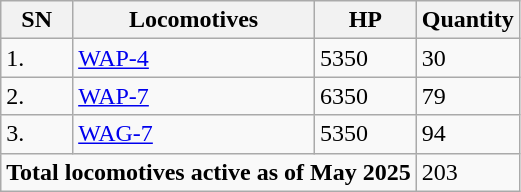<table class="wikitable">
<tr>
<th>SN</th>
<th>Locomotives</th>
<th>HP</th>
<th>Quantity</th>
</tr>
<tr>
<td>1.</td>
<td><a href='#'>WAP-4</a></td>
<td>5350</td>
<td>30</td>
</tr>
<tr>
<td>2.</td>
<td><a href='#'>WAP-7</a></td>
<td>6350</td>
<td>79</td>
</tr>
<tr>
<td>3.</td>
<td><a href='#'>WAG-7</a></td>
<td>5350</td>
<td>94</td>
</tr>
<tr>
<td colspan="3"><strong>Total locomotives active as of May 2025</strong></td>
<td>203</td>
</tr>
</table>
